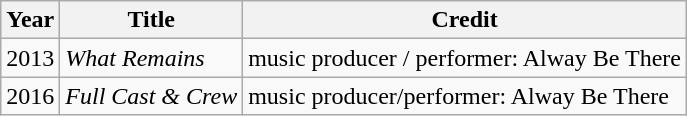<table class="wikitable">
<tr>
<th>Year</th>
<th>Title</th>
<th>Credit</th>
</tr>
<tr>
<td>2013</td>
<td><em>What Remains</em></td>
<td>music producer / performer: Alway Be There</td>
</tr>
<tr>
<td>2016</td>
<td><em>Full Cast & Crew</em></td>
<td>music producer/performer: Alway Be There</td>
</tr>
</table>
